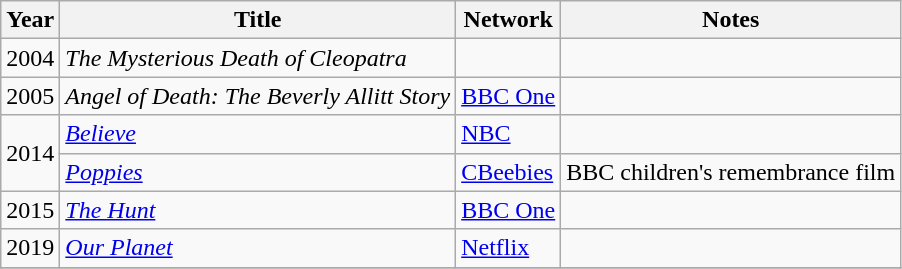<table class="wikitable sortable">
<tr>
<th>Year</th>
<th>Title</th>
<th>Network</th>
<th>Notes</th>
</tr>
<tr>
<td>2004</td>
<td><em>The Mysterious Death of Cleopatra</em></td>
<td></td>
<td></td>
</tr>
<tr>
<td>2005</td>
<td><em>Angel of Death: The Beverly Allitt Story</em></td>
<td><a href='#'>BBC One</a></td>
<td></td>
</tr>
<tr>
<td rowspan=2>2014</td>
<td><em><a href='#'>Believe</a></em></td>
<td><a href='#'>NBC</a></td>
<td></td>
</tr>
<tr>
<td><em><a href='#'>Poppies</a></em></td>
<td><a href='#'>CBeebies</a></td>
<td>BBC children's remembrance film</td>
</tr>
<tr>
<td>2015</td>
<td><em><a href='#'>The Hunt</a></em></td>
<td><a href='#'>BBC One</a></td>
<td></td>
</tr>
<tr>
<td>2019</td>
<td><em><a href='#'>Our Planet</a></em></td>
<td><a href='#'>Netflix</a></td>
<td></td>
</tr>
<tr>
</tr>
</table>
